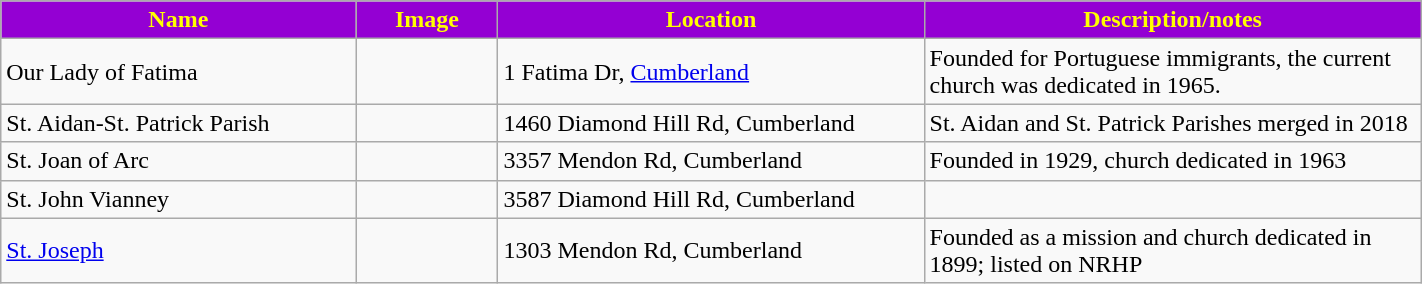<table class="wikitable sortable" style="width:75%">
<tr>
<th style="background:darkviolet; color:yellow;" width="25%"><strong>Name</strong></th>
<th style="background:darkviolet; color:yellow;" width="10%"><strong>Image</strong></th>
<th style="background:darkviolet; color:yellow;" width="30%"><strong>Location</strong></th>
<th style="background:darkviolet; color:yellow;" width="35%"><strong>Description/notes</strong></th>
</tr>
<tr>
<td>Our Lady of Fatima</td>
<td></td>
<td>1 Fatima Dr, <a href='#'>Cumberland</a></td>
<td>Founded for Portuguese immigrants, the current church was dedicated in 1965.</td>
</tr>
<tr>
<td>St. Aidan-St. Patrick Parish</td>
<td></td>
<td>1460 Diamond Hill Rd, Cumberland</td>
<td>St. Aidan and St. Patrick Parishes merged in 2018</td>
</tr>
<tr>
<td>St. Joan of Arc</td>
<td></td>
<td>3357 Mendon Rd, Cumberland</td>
<td>Founded in 1929, church dedicated in 1963</td>
</tr>
<tr>
<td>St. John Vianney</td>
<td></td>
<td>3587 Diamond Hill Rd, Cumberland</td>
<td></td>
</tr>
<tr>
<td><a href='#'>St. Joseph</a></td>
<td></td>
<td>1303 Mendon Rd, Cumberland</td>
<td>Founded as a mission and church dedicated in 1899; listed on NRHP</td>
</tr>
</table>
